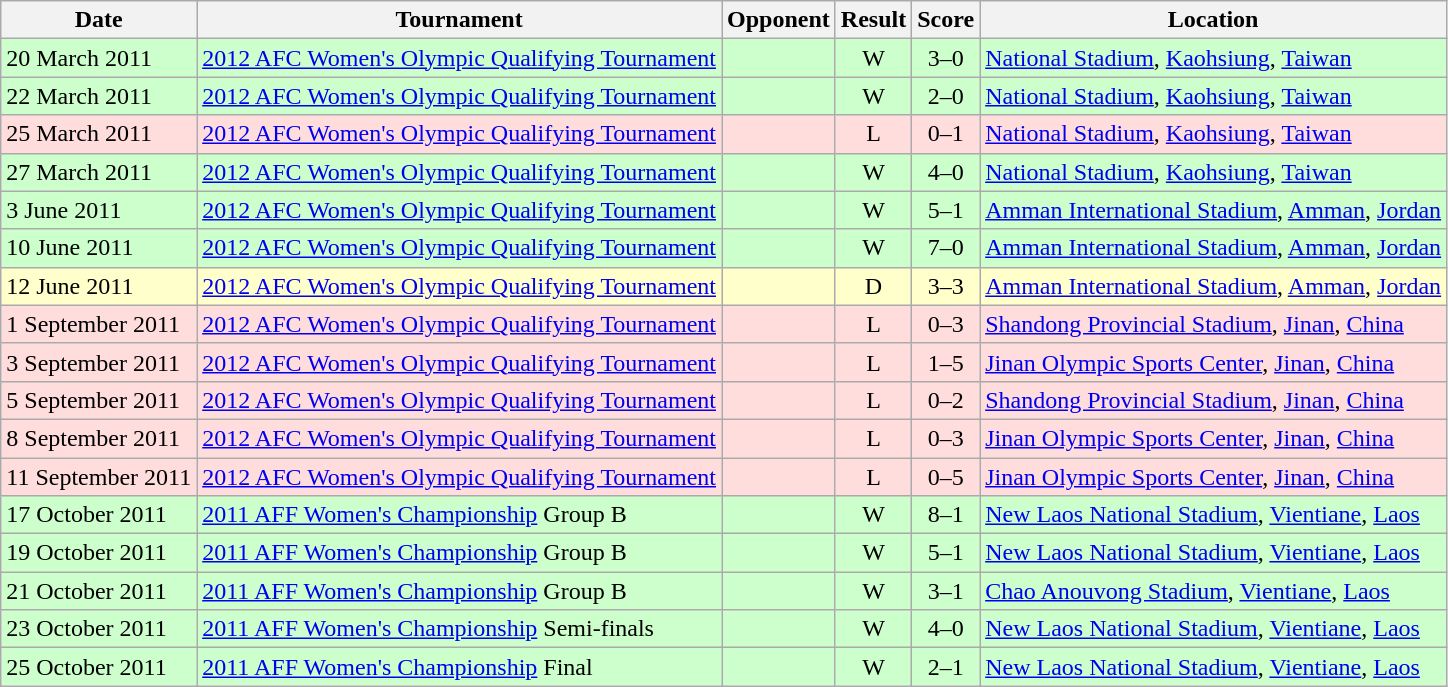<table class="wikitable">
<tr>
<th>Date</th>
<th>Tournament</th>
<th>Opponent</th>
<th>Result</th>
<th>Score</th>
<th>Location</th>
</tr>
<tr style="background:#cfc;">
<td>20 March 2011</td>
<td><a href='#'>2012 AFC Women's Olympic Qualifying Tournament</a></td>
<td></td>
<td style="text-align:center">W</td>
<td style="text-align:center">3–0</td>
<td> <a href='#'>National Stadium</a>, <a href='#'>Kaohsiung</a>, <a href='#'>Taiwan</a></td>
</tr>
<tr style="background:#cfc;">
<td>22 March 2011</td>
<td><a href='#'>2012 AFC Women's Olympic Qualifying Tournament</a></td>
<td></td>
<td style="text-align:center">W</td>
<td style="text-align:center">2–0</td>
<td> <a href='#'>National Stadium</a>, <a href='#'>Kaohsiung</a>, <a href='#'>Taiwan</a></td>
</tr>
<tr style="background:#fdd;">
<td>25 March 2011</td>
<td><a href='#'>2012 AFC Women's Olympic Qualifying Tournament</a></td>
<td></td>
<td style="text-align:center">L</td>
<td style="text-align:center">0–1</td>
<td> <a href='#'>National Stadium</a>, <a href='#'>Kaohsiung</a>, <a href='#'>Taiwan</a></td>
</tr>
<tr style="background:#cfc;">
<td>27 March 2011</td>
<td><a href='#'>2012 AFC Women's Olympic Qualifying Tournament</a></td>
<td></td>
<td style="text-align:center">W</td>
<td style="text-align:center">4–0</td>
<td> <a href='#'>National Stadium</a>, <a href='#'>Kaohsiung</a>, <a href='#'>Taiwan</a></td>
</tr>
<tr style="background:#cfc;">
<td>3 June 2011</td>
<td><a href='#'>2012 AFC Women's Olympic Qualifying Tournament</a></td>
<td></td>
<td style="text-align:center">W</td>
<td style="text-align:center">5–1</td>
<td> <a href='#'>Amman International Stadium</a>, <a href='#'>Amman</a>, <a href='#'>Jordan</a></td>
</tr>
<tr style="background:#cfc;">
<td>10 June 2011</td>
<td><a href='#'>2012 AFC Women's Olympic Qualifying Tournament</a></td>
<td></td>
<td style="text-align:center">W</td>
<td style="text-align:center">7–0</td>
<td> <a href='#'>Amman International Stadium</a>, <a href='#'>Amman</a>, <a href='#'>Jordan</a></td>
</tr>
<tr style="background:#FFFFCC;">
<td>12 June 2011</td>
<td><a href='#'>2012 AFC Women's Olympic Qualifying Tournament</a></td>
<td></td>
<td style="text-align:center">D</td>
<td style="text-align:center">3–3</td>
<td> <a href='#'>Amman International Stadium</a>, <a href='#'>Amman</a>, <a href='#'>Jordan</a></td>
</tr>
<tr style="background:#fdd;">
<td>1 September 2011</td>
<td><a href='#'>2012 AFC Women's Olympic Qualifying Tournament</a></td>
<td></td>
<td style="text-align:center">L</td>
<td style="text-align:center">0–3</td>
<td> <a href='#'>Shandong Provincial Stadium</a>, <a href='#'>Jinan</a>, <a href='#'>China</a></td>
</tr>
<tr style="background:#fdd;">
<td>3 September 2011</td>
<td><a href='#'>2012 AFC Women's Olympic Qualifying Tournament</a></td>
<td></td>
<td style="text-align:center">L</td>
<td style="text-align:center">1–5</td>
<td> <a href='#'>Jinan Olympic Sports Center</a>, <a href='#'>Jinan</a>, <a href='#'>China</a></td>
</tr>
<tr style="background:#fdd;">
<td>5 September 2011</td>
<td><a href='#'>2012 AFC Women's Olympic Qualifying Tournament</a></td>
<td></td>
<td style="text-align:center">L</td>
<td style="text-align:center">0–2</td>
<td> <a href='#'>Shandong Provincial Stadium</a>, <a href='#'>Jinan</a>, <a href='#'>China</a></td>
</tr>
<tr style="background:#fdd;">
<td>8 September 2011</td>
<td><a href='#'>2012 AFC Women's Olympic Qualifying Tournament</a></td>
<td></td>
<td style="text-align:center">L</td>
<td style="text-align:center">0–3</td>
<td> <a href='#'>Jinan Olympic Sports Center</a>, <a href='#'>Jinan</a>, <a href='#'>China</a></td>
</tr>
<tr style="background:#fdd;">
<td>11 September 2011</td>
<td><a href='#'>2012 AFC Women's Olympic Qualifying Tournament</a></td>
<td></td>
<td style="text-align:center">L</td>
<td style="text-align:center">0–5</td>
<td> <a href='#'>Jinan Olympic Sports Center</a>, <a href='#'>Jinan</a>, <a href='#'>China</a></td>
</tr>
<tr style="background:#cfc;">
<td>17 October 2011</td>
<td><a href='#'>2011 AFF Women's Championship</a> Group B</td>
<td></td>
<td style="text-align:center">W</td>
<td style="text-align:center">8–1</td>
<td> <a href='#'>New Laos National Stadium</a>, <a href='#'>Vientiane</a>, <a href='#'>Laos</a></td>
</tr>
<tr style="background:#cfc;">
<td>19 October 2011</td>
<td><a href='#'>2011 AFF Women's Championship</a> Group B</td>
<td></td>
<td style="text-align:center">W</td>
<td style="text-align:center">5–1</td>
<td> <a href='#'>New Laos National Stadium</a>, <a href='#'>Vientiane</a>, <a href='#'>Laos</a></td>
</tr>
<tr style="background:#cfc;">
<td>21 October 2011</td>
<td><a href='#'>2011 AFF Women's Championship</a> Group B</td>
<td></td>
<td style="text-align:center">W</td>
<td style="text-align:center">3–1</td>
<td> <a href='#'>Chao Anouvong Stadium</a>, <a href='#'>Vientiane</a>, <a href='#'>Laos</a></td>
</tr>
<tr style="background:#cfc;">
<td>23 October 2011</td>
<td><a href='#'>2011 AFF Women's Championship</a> Semi-finals</td>
<td></td>
<td style="text-align:center">W</td>
<td style="text-align:center">4–0</td>
<td> <a href='#'>New Laos National Stadium</a>, <a href='#'>Vientiane</a>, <a href='#'>Laos</a></td>
</tr>
<tr style="background:#cfc;">
<td>25 October 2011</td>
<td><a href='#'>2011 AFF Women's Championship</a> Final</td>
<td></td>
<td style="text-align:center">W</td>
<td style="text-align:center">2–1</td>
<td> <a href='#'>New Laos National Stadium</a>, <a href='#'>Vientiane</a>, <a href='#'>Laos</a></td>
</tr>
</table>
